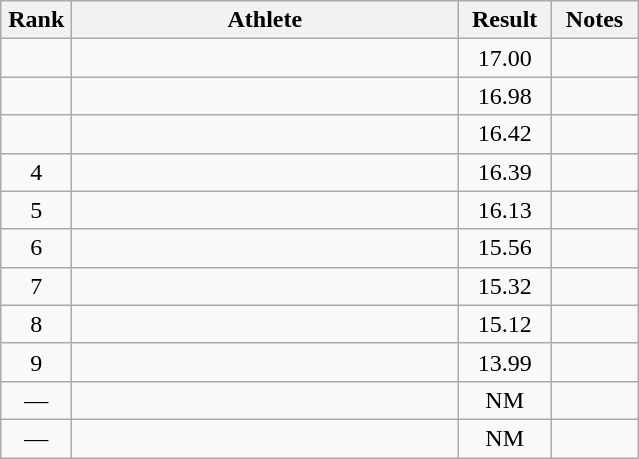<table class="wikitable" style="text-align:center">
<tr>
<th width=40>Rank</th>
<th width=250>Athlete</th>
<th width=55>Result</th>
<th width=50>Notes</th>
</tr>
<tr>
<td></td>
<td align=left></td>
<td>17.00</td>
<td></td>
</tr>
<tr>
<td></td>
<td align=left></td>
<td>16.98</td>
<td></td>
</tr>
<tr>
<td></td>
<td align=left></td>
<td>16.42</td>
<td></td>
</tr>
<tr>
<td>4</td>
<td align=left></td>
<td>16.39</td>
<td></td>
</tr>
<tr>
<td>5</td>
<td align=left></td>
<td>16.13</td>
<td></td>
</tr>
<tr>
<td>6</td>
<td align=left></td>
<td>15.56</td>
<td></td>
</tr>
<tr>
<td>7</td>
<td align=left></td>
<td>15.32</td>
<td></td>
</tr>
<tr>
<td>8</td>
<td align=left></td>
<td>15.12</td>
<td></td>
</tr>
<tr>
<td>9</td>
<td align=left></td>
<td>13.99</td>
<td></td>
</tr>
<tr>
<td>—</td>
<td align=left></td>
<td>NM</td>
<td></td>
</tr>
<tr>
<td>—</td>
<td align=left></td>
<td>NM</td>
<td></td>
</tr>
</table>
